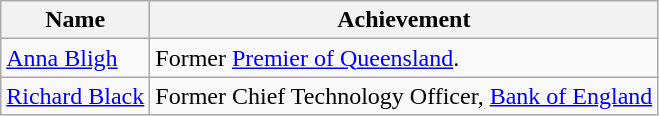<table class="wikitable sortable">
<tr>
<th>Name</th>
<th>Achievement</th>
</tr>
<tr>
<td style="white-space: nowrap;"><a href='#'>Anna Bligh</a></td>
<td>Former <a href='#'>Premier of Queensland</a>.</td>
</tr>
<tr>
<td style="white-space: nowrap;"><a href='#'>Richard Black</a></td>
<td>Former Chief Technology Officer, <a href='#'>Bank of England</a></td>
</tr>
</table>
